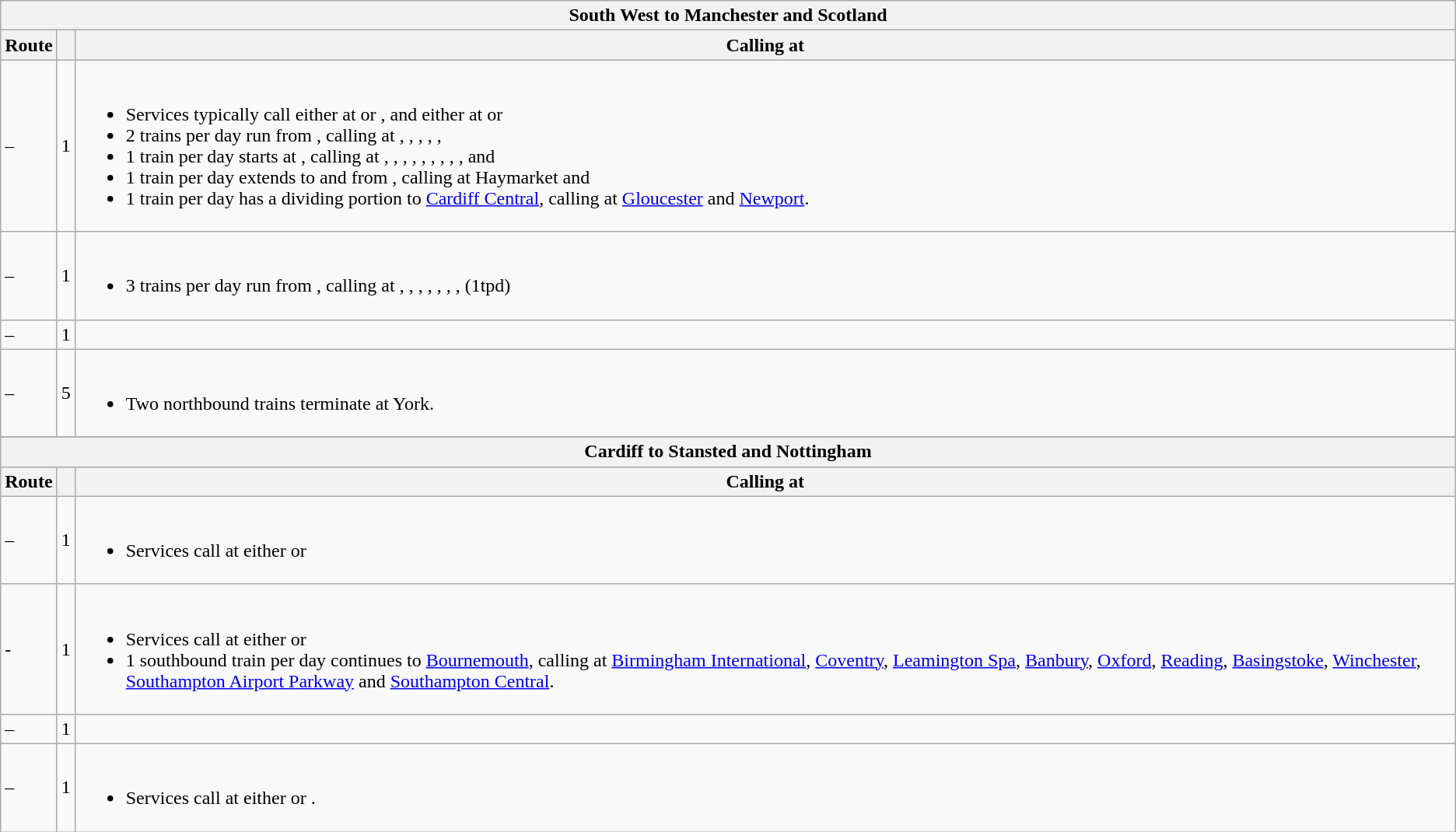<table class="wikitable">
<tr>
<th colspan="4">South West to Manchester and Scotland</th>
</tr>
<tr>
<th>Route</th>
<th></th>
<th>Calling at</th>
</tr>
<tr>
<td> – </td>
<td>1</td>
<td><br><ul><li>Services typically call either at  or , and either at  or </li><li>2 trains per day run from , calling at , , , , , </li><li>1 train per day starts at , calling at , , , , , , , , ,  and </li><li>1 train per day extends to and from , calling at Haymarket and </li><li>1 train per day has a dividing portion to <a href='#'>Cardiff Central</a>, calling at <a href='#'>Gloucester</a> and <a href='#'>Newport</a>.</li></ul></td>
</tr>
<tr>
<td> – </td>
<td>1</td>
<td><br><ul><li>3 trains per day run from , calling at , , , , , , ,  (1tpd)</li></ul></td>
</tr>
<tr>
<td> – </td>
<td>1</td>
<td></td>
</tr>
<tr>
<td> – </td>
<td>5</td>
<td><br><ul><li>Two northbound trains terminate at York.</li></ul></td>
</tr>
<tr>
</tr>
<tr>
<th colspan="4">Cardiff to Stansted and Nottingham</th>
</tr>
<tr>
<th>Route</th>
<th></th>
<th>Calling at</th>
</tr>
<tr>
<td> – </td>
<td>1</td>
<td><br><ul><li>Services call at either  or </li></ul></td>
</tr>
<tr>
<td> - </td>
<td>1</td>
<td><br><ul><li>Services call at either  or </li><li>1 southbound train per day continues to <a href='#'>Bournemouth</a>, calling at <a href='#'>Birmingham International</a>, <a href='#'>Coventry</a>, <a href='#'>Leamington Spa</a>, <a href='#'>Banbury</a>, <a href='#'>Oxford</a>, <a href='#'>Reading</a>, <a href='#'>Basingstoke</a>, <a href='#'>Winchester</a>, <a href='#'>Southampton Airport Parkway</a> and <a href='#'>Southampton Central</a>.</li></ul></td>
</tr>
<tr>
<td> – </td>
<td>1</td>
<td></td>
</tr>
<tr>
<td> – </td>
<td>1</td>
<td><br><ul><li>Services call at either  or .</li></ul></td>
</tr>
</table>
